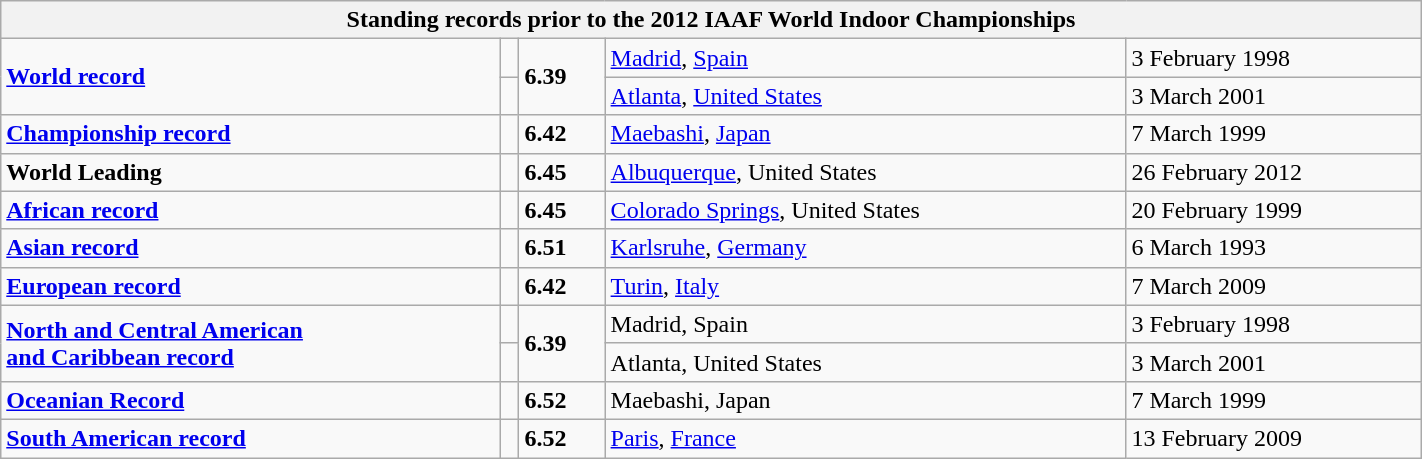<table class="wikitable" width=75%>
<tr>
<th colspan="5">Standing records prior to the 2012 IAAF World Indoor Championships</th>
</tr>
<tr>
<td rowspan=2><strong><a href='#'>World record</a></strong></td>
<td></td>
<td rowspan=2><strong>6.39</strong></td>
<td><a href='#'>Madrid</a>, <a href='#'>Spain</a></td>
<td>3 February 1998</td>
</tr>
<tr>
<td></td>
<td><a href='#'>Atlanta</a>, <a href='#'>United States</a></td>
<td>3 March 2001</td>
</tr>
<tr>
<td><strong><a href='#'>Championship record</a></strong></td>
<td></td>
<td><strong>6.42</strong></td>
<td><a href='#'>Maebashi</a>, <a href='#'>Japan</a></td>
<td>7 March 1999</td>
</tr>
<tr>
<td><strong>World Leading</strong></td>
<td></td>
<td><strong>6.45</strong></td>
<td><a href='#'>Albuquerque</a>, United States</td>
<td>26 February 2012</td>
</tr>
<tr>
<td><strong><a href='#'>African record</a></strong></td>
<td></td>
<td><strong>6.45</strong></td>
<td><a href='#'>Colorado Springs</a>, United States</td>
<td>20 February 1999</td>
</tr>
<tr>
<td><strong><a href='#'>Asian record</a></strong></td>
<td></td>
<td><strong>6.51</strong></td>
<td><a href='#'>Karlsruhe</a>, <a href='#'>Germany</a></td>
<td>6 March 1993</td>
</tr>
<tr>
<td><strong><a href='#'>European record</a></strong></td>
<td></td>
<td><strong>6.42</strong></td>
<td><a href='#'>Turin</a>, <a href='#'>Italy</a></td>
<td>7 March 2009</td>
</tr>
<tr>
<td rowspan=2><strong><a href='#'>North and Central American <br>and Caribbean record</a></strong></td>
<td></td>
<td rowspan=2><strong>6.39</strong></td>
<td>Madrid, Spain</td>
<td>3 February 1998</td>
</tr>
<tr>
<td></td>
<td>Atlanta, United States</td>
<td>3 March 2001</td>
</tr>
<tr>
<td><strong><a href='#'>Oceanian Record</a></strong></td>
<td></td>
<td><strong>6.52</strong></td>
<td>Maebashi, Japan</td>
<td>7 March 1999</td>
</tr>
<tr>
<td><strong><a href='#'>South American record</a></strong></td>
<td></td>
<td><strong>6.52</strong></td>
<td><a href='#'>Paris</a>, <a href='#'>France</a></td>
<td>13 February 2009</td>
</tr>
</table>
